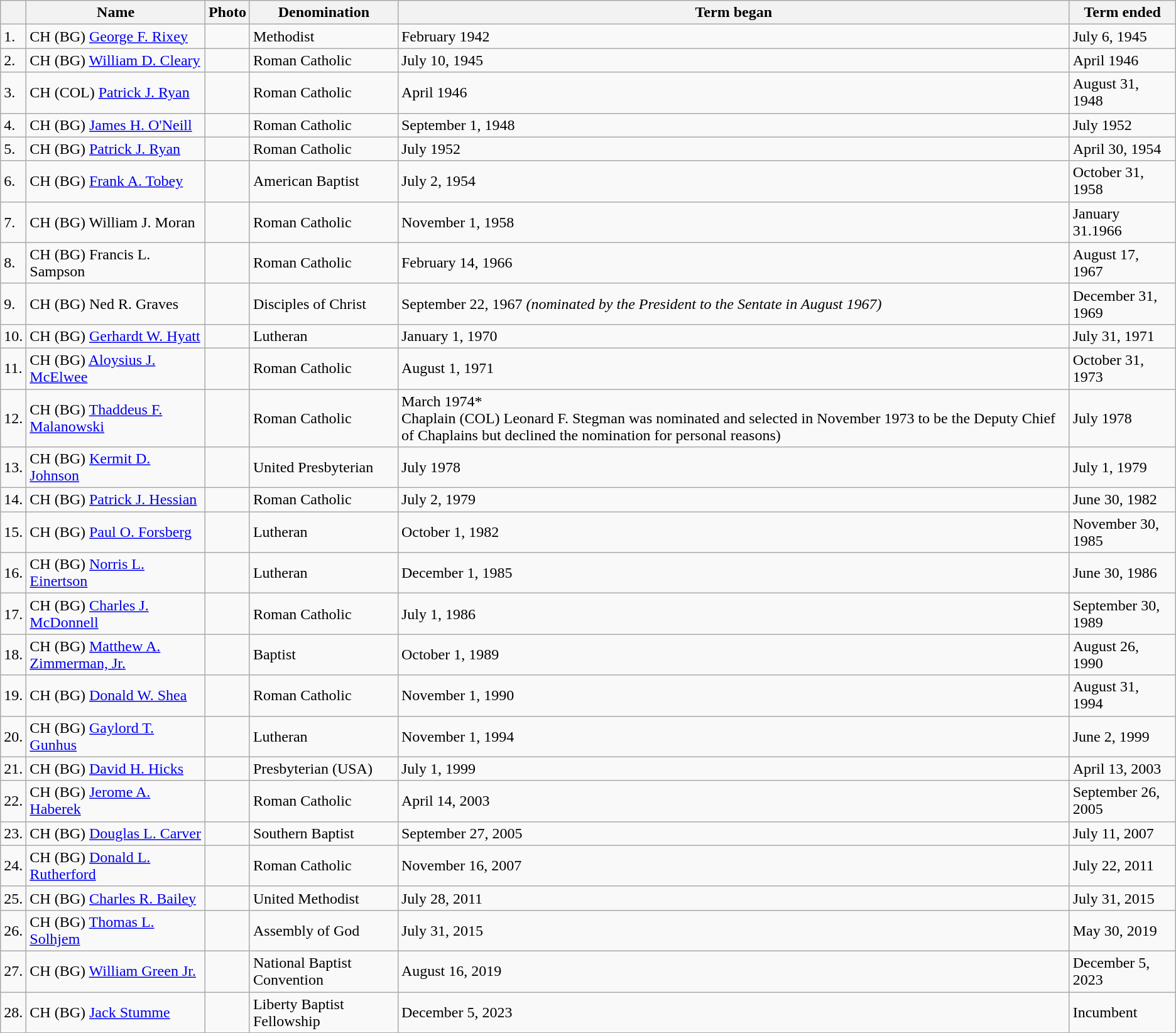<table class="wikitable">
<tr>
<th></th>
<th>Name</th>
<th>Photo</th>
<th>Denomination</th>
<th>Term began</th>
<th>Term ended</th>
</tr>
<tr>
<td>1.</td>
<td>CH (BG) <a href='#'>George F. Rixey</a></td>
<td></td>
<td>Methodist</td>
<td>February 1942</td>
<td>July 6, 1945</td>
</tr>
<tr>
<td>2.</td>
<td>CH (BG) <a href='#'>William D. Cleary</a></td>
<td></td>
<td>Roman Catholic</td>
<td>July 10, 1945</td>
<td>April 1946</td>
</tr>
<tr>
<td>3.</td>
<td>CH (COL) <a href='#'>Patrick J. Ryan</a></td>
<td></td>
<td>Roman Catholic</td>
<td>April 1946</td>
<td>August 31, 1948</td>
</tr>
<tr>
<td>4.</td>
<td>CH (BG) <a href='#'>James H. O'Neill</a></td>
<td></td>
<td>Roman Catholic</td>
<td>September 1, 1948</td>
<td>July 1952</td>
</tr>
<tr>
<td>5.</td>
<td>CH (BG) <a href='#'>Patrick J. Ryan</a></td>
<td></td>
<td>Roman Catholic</td>
<td>July 1952</td>
<td>April 30, 1954</td>
</tr>
<tr>
<td>6.</td>
<td>CH (BG) <a href='#'>Frank A. Tobey</a></td>
<td></td>
<td>American Baptist</td>
<td>July 2, 1954</td>
<td>October 31, 1958</td>
</tr>
<tr>
<td>7.</td>
<td>CH (BG) William J. Moran</td>
<td></td>
<td>Roman Catholic</td>
<td>November 1, 1958</td>
<td>January 31.1966</td>
</tr>
<tr>
<td>8.</td>
<td>CH (BG) Francis L. Sampson</td>
<td></td>
<td>Roman Catholic</td>
<td>February 14, 1966</td>
<td>August 17, 1967</td>
</tr>
<tr>
<td>9.</td>
<td>CH (BG) Ned R. Graves</td>
<td></td>
<td>Disciples of Christ</td>
<td>September 22, 1967 <em>(nominated by the President to the Sentate in August 1967)</em></td>
<td>December 31, 1969</td>
</tr>
<tr>
<td>10.</td>
<td>CH (BG) <a href='#'>Gerhardt W. Hyatt</a></td>
<td></td>
<td>Lutheran</td>
<td>January 1, 1970</td>
<td>July 31, 1971</td>
</tr>
<tr>
<td>11.</td>
<td>CH (BG) <a href='#'>Aloysius J. McElwee</a></td>
<td></td>
<td>Roman Catholic</td>
<td>August 1, 1971</td>
<td>October 31, 1973</td>
</tr>
<tr>
<td>12.</td>
<td>CH (BG) <a href='#'>Thaddeus F. Malanowski</a></td>
<td></td>
<td>Roman Catholic</td>
<td>March 1974*<br>Chaplain (COL) Leonard F. Stegman was nominated and selected in November 1973 to be the Deputy Chief of Chaplains but declined the nomination for personal reasons)</td>
<td>July 1978</td>
</tr>
<tr>
<td>13.</td>
<td>CH (BG) <a href='#'>Kermit D. Johnson</a></td>
<td></td>
<td>United Presbyterian</td>
<td>July 1978</td>
<td>July 1, 1979</td>
</tr>
<tr>
<td>14.</td>
<td>CH (BG) <a href='#'>Patrick J. Hessian</a></td>
<td></td>
<td>Roman Catholic</td>
<td>July 2, 1979</td>
<td>June 30, 1982</td>
</tr>
<tr>
<td>15.</td>
<td>CH (BG) <a href='#'>Paul O. Forsberg</a></td>
<td></td>
<td>Lutheran</td>
<td>October 1, 1982</td>
<td>November 30, 1985</td>
</tr>
<tr>
<td>16.</td>
<td>CH (BG) <a href='#'>Norris L. Einertson</a></td>
<td></td>
<td>Lutheran</td>
<td>December 1, 1985</td>
<td>June 30, 1986</td>
</tr>
<tr>
<td>17.</td>
<td>CH (BG) <a href='#'>Charles J. McDonnell</a></td>
<td></td>
<td>Roman Catholic</td>
<td>July 1, 1986</td>
<td>September 30, 1989</td>
</tr>
<tr>
<td>18.</td>
<td>CH (BG) <a href='#'>Matthew A. Zimmerman, Jr.</a></td>
<td></td>
<td>Baptist</td>
<td>October 1, 1989</td>
<td>August 26, 1990</td>
</tr>
<tr>
<td>19.</td>
<td>CH (BG) <a href='#'>Donald W. Shea</a></td>
<td></td>
<td>Roman Catholic</td>
<td>November 1, 1990</td>
<td>August 31, 1994</td>
</tr>
<tr>
<td>20.</td>
<td>CH (BG) <a href='#'>Gaylord T. Gunhus</a></td>
<td></td>
<td>Lutheran</td>
<td>November 1, 1994</td>
<td>June 2, 1999</td>
</tr>
<tr>
<td>21.</td>
<td>CH (BG) <a href='#'>David H. Hicks</a></td>
<td></td>
<td>Presbyterian (USA)</td>
<td>July 1, 1999</td>
<td>April 13, 2003</td>
</tr>
<tr>
<td>22.</td>
<td>CH (BG) <a href='#'>Jerome A. Haberek</a></td>
<td></td>
<td>Roman Catholic</td>
<td>April 14, 2003</td>
<td>September 26, 2005</td>
</tr>
<tr>
<td>23.</td>
<td>CH (BG) <a href='#'>Douglas L. Carver</a></td>
<td></td>
<td>Southern Baptist</td>
<td>September 27, 2005</td>
<td>July 11, 2007</td>
</tr>
<tr>
<td>24.</td>
<td>CH (BG) <a href='#'>Donald L. Rutherford</a></td>
<td></td>
<td>Roman Catholic</td>
<td>November 16, 2007</td>
<td>July 22, 2011</td>
</tr>
<tr>
<td>25.</td>
<td>CH (BG) <a href='#'>Charles R. Bailey</a></td>
<td></td>
<td>United Methodist</td>
<td>July 28, 2011</td>
<td>July 31, 2015</td>
</tr>
<tr>
<td>26.</td>
<td>CH (BG) <a href='#'>Thomas L. Solhjem</a></td>
<td></td>
<td>Assembly of God</td>
<td>July 31, 2015</td>
<td>May 30, 2019</td>
</tr>
<tr>
<td>27.</td>
<td>CH (BG) <a href='#'>William Green Jr.</a></td>
<td></td>
<td>National Baptist Convention</td>
<td>August 16, 2019</td>
<td>December 5, 2023</td>
</tr>
<tr>
<td>28.</td>
<td>CH (BG) <a href='#'>Jack Stumme</a></td>
<td></td>
<td>Liberty Baptist Fellowship</td>
<td>December 5, 2023</td>
<td>Incumbent</td>
</tr>
</table>
